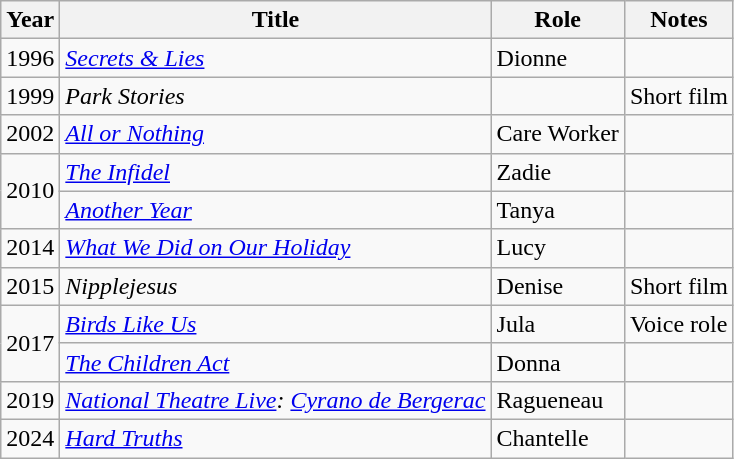<table class="wikitable sortable">
<tr>
<th>Year</th>
<th>Title</th>
<th>Role</th>
<th class="unsortable">Notes</th>
</tr>
<tr>
<td>1996</td>
<td><em><a href='#'>Secrets & Lies</a></em></td>
<td>Dionne</td>
<td></td>
</tr>
<tr>
<td>1999</td>
<td><em>Park Stories</em></td>
<td></td>
<td>Short film</td>
</tr>
<tr>
<td>2002</td>
<td><em><a href='#'>All or Nothing</a></em></td>
<td>Care Worker</td>
<td></td>
</tr>
<tr>
<td rowspan="2">2010</td>
<td><em><a href='#'>The Infidel</a></em></td>
<td>Zadie</td>
<td></td>
</tr>
<tr>
<td><em><a href='#'>Another Year</a></em></td>
<td>Tanya</td>
<td></td>
</tr>
<tr>
<td>2014</td>
<td><em><a href='#'>What We Did on Our Holiday</a></em></td>
<td>Lucy</td>
<td></td>
</tr>
<tr>
<td>2015</td>
<td><em>Nipplejesus</em></td>
<td>Denise</td>
<td>Short film</td>
</tr>
<tr>
<td rowspan="2">2017</td>
<td><em><a href='#'>Birds Like Us</a></em></td>
<td>Jula</td>
<td>Voice role</td>
</tr>
<tr>
<td><em><a href='#'>The Children Act</a></em></td>
<td>Donna</td>
<td></td>
</tr>
<tr>
<td>2019</td>
<td><em><a href='#'>National Theatre Live</a>: <a href='#'>Cyrano de Bergerac</a></em></td>
<td>Ragueneau</td>
<td></td>
</tr>
<tr>
<td>2024</td>
<td><em><a href='#'>Hard Truths</a></em></td>
<td>Chantelle</td>
<td></td>
</tr>
</table>
